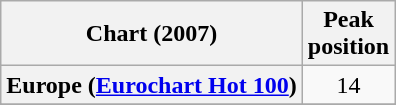<table class="wikitable sortable plainrowheaders" style="text-align:center">
<tr>
<th>Chart (2007)</th>
<th>Peak<br>position</th>
</tr>
<tr>
<th scope="row">Europe (<a href='#'>Eurochart Hot 100</a>)</th>
<td>14</td>
</tr>
<tr>
</tr>
<tr>
</tr>
</table>
